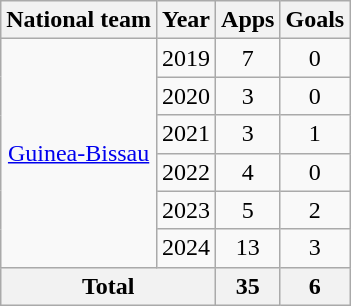<table class="wikitable" style="text-align: center;">
<tr>
<th>National team</th>
<th>Year</th>
<th>Apps</th>
<th>Goals</th>
</tr>
<tr>
<td rowspan="6"><a href='#'>Guinea-Bissau</a></td>
<td>2019</td>
<td>7</td>
<td>0</td>
</tr>
<tr>
<td>2020</td>
<td>3</td>
<td>0</td>
</tr>
<tr>
<td>2021</td>
<td>3</td>
<td>1</td>
</tr>
<tr>
<td>2022</td>
<td>4</td>
<td>0</td>
</tr>
<tr>
<td>2023</td>
<td>5</td>
<td>2</td>
</tr>
<tr>
<td>2024</td>
<td>13</td>
<td>3</td>
</tr>
<tr>
<th colspan="2">Total</th>
<th>35</th>
<th>6</th>
</tr>
</table>
